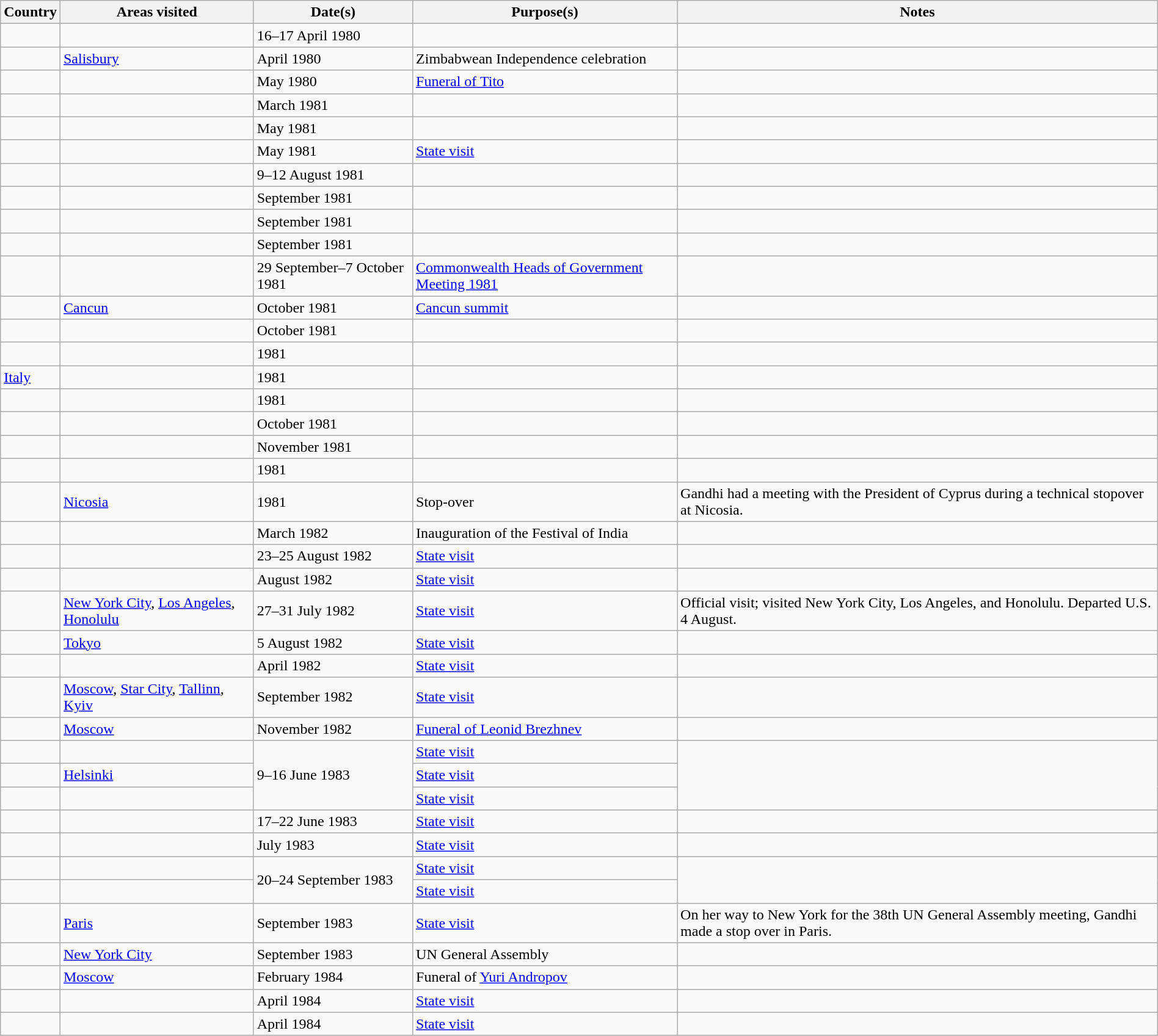<table style="margin: 1em auto 1em auto" class="wikitable outercollapse sortable">
<tr>
<th>Country</th>
<th>Areas visited</th>
<th>Date(s)</th>
<th>Purpose(s)</th>
<th>Notes</th>
</tr>
<tr>
<td></td>
<td></td>
<td>16–17 April 1980</td>
<td></td>
<td></td>
</tr>
<tr>
<td></td>
<td><a href='#'>Salisbury</a></td>
<td>April 1980</td>
<td>Zimbabwean Independence celebration</td>
<td></td>
</tr>
<tr>
<td></td>
<td></td>
<td>May 1980</td>
<td><a href='#'>Funeral of Tito</a></td>
<td></td>
</tr>
<tr>
<td></td>
<td></td>
<td>March 1981</td>
<td></td>
<td></td>
</tr>
<tr>
<td></td>
<td></td>
<td>May 1981</td>
<td></td>
<td></td>
</tr>
<tr>
<td></td>
<td></td>
<td>May 1981</td>
<td><a href='#'>State visit</a></td>
<td></td>
</tr>
<tr>
<td></td>
<td></td>
<td>9–12 August 1981</td>
<td></td>
<td></td>
</tr>
<tr>
<td></td>
<td></td>
<td>September 1981</td>
<td></td>
<td></td>
</tr>
<tr>
<td></td>
<td></td>
<td>September 1981</td>
<td></td>
<td></td>
</tr>
<tr>
<td></td>
<td></td>
<td>September 1981</td>
<td></td>
<td></td>
</tr>
<tr>
<td></td>
<td></td>
<td>29 September–7 October 1981</td>
<td><a href='#'>Commonwealth Heads of Government Meeting 1981</a></td>
<td></td>
</tr>
<tr>
<td></td>
<td><a href='#'>Cancun</a></td>
<td>October 1981</td>
<td><a href='#'>Cancun summit</a></td>
<td></td>
</tr>
<tr>
<td></td>
<td></td>
<td>October 1981</td>
<td></td>
<td></td>
</tr>
<tr>
<td></td>
<td></td>
<td>1981</td>
<td></td>
<td></td>
</tr>
<tr>
<td> <a href='#'>Italy</a></td>
<td></td>
<td>1981</td>
<td></td>
<td></td>
</tr>
<tr>
<td></td>
<td></td>
<td>1981</td>
<td></td>
<td></td>
</tr>
<tr>
<td></td>
<td></td>
<td>October 1981</td>
<td></td>
<td></td>
</tr>
<tr>
<td></td>
<td></td>
<td>November 1981</td>
<td></td>
<td></td>
</tr>
<tr>
<td></td>
<td></td>
<td>1981</td>
<td></td>
<td></td>
</tr>
<tr>
<td></td>
<td><a href='#'>Nicosia</a></td>
<td>1981</td>
<td>Stop-over</td>
<td>Gandhi had a meeting with the President of Cyprus during a technical stopover at Nicosia.</td>
</tr>
<tr>
<td></td>
<td></td>
<td>March 1982</td>
<td>Inauguration of the Festival of India</td>
<td></td>
</tr>
<tr>
<td></td>
<td></td>
<td>23–25 August 1982</td>
<td><a href='#'>State visit</a></td>
<td></td>
</tr>
<tr>
<td></td>
<td></td>
<td>August 1982</td>
<td><a href='#'>State visit</a></td>
<td></td>
</tr>
<tr>
<td></td>
<td><a href='#'>New York City</a>, <a href='#'>Los Angeles</a>, <a href='#'>Honolulu</a></td>
<td>27–31 July 1982</td>
<td><a href='#'>State visit</a></td>
<td>Official visit; visited New York City, Los Angeles, and Honolulu. Departed U.S. 4 August.</td>
</tr>
<tr>
<td></td>
<td><a href='#'>Tokyo</a></td>
<td>5 August 1982</td>
<td><a href='#'>State visit</a></td>
<td></td>
</tr>
<tr>
<td></td>
<td></td>
<td>April 1982</td>
<td><a href='#'>State visit</a></td>
<td></td>
</tr>
<tr>
<td></td>
<td><a href='#'>Moscow</a>, <a href='#'>Star City</a>, <a href='#'>Tallinn</a>, <a href='#'>Kyiv</a></td>
<td>September 1982</td>
<td><a href='#'>State visit</a></td>
<td></td>
</tr>
<tr>
<td></td>
<td><a href='#'>Moscow</a></td>
<td>November 1982</td>
<td><a href='#'>Funeral of Leonid Brezhnev</a></td>
<td></td>
</tr>
<tr>
<td></td>
<td></td>
<td rowspan = "3">9–16 June 1983</td>
<td><a href='#'>State visit</a></td>
<td rowspan = "3"></td>
</tr>
<tr>
<td></td>
<td><a href='#'>Helsinki</a></td>
<td><a href='#'>State visit</a></td>
</tr>
<tr>
<td></td>
<td></td>
<td><a href='#'>State visit</a></td>
</tr>
<tr>
<td></td>
<td></td>
<td>17–22 June 1983</td>
<td><a href='#'>State visit</a></td>
<td></td>
</tr>
<tr>
<td></td>
<td></td>
<td>July 1983</td>
<td><a href='#'>State visit</a></td>
<td></td>
</tr>
<tr>
<td></td>
<td></td>
<td rowspan = "2">20–24 September 1983</td>
<td><a href='#'>State visit</a></td>
<td rowspan = "2"></td>
</tr>
<tr>
<td></td>
<td></td>
<td><a href='#'>State visit</a></td>
</tr>
<tr>
<td></td>
<td><a href='#'>Paris</a></td>
<td>September 1983</td>
<td><a href='#'>State visit</a></td>
<td>On her way to New York for the 38th UN General Assembly meeting, Gandhi made a stop over in Paris.</td>
</tr>
<tr>
<td></td>
<td><a href='#'>New York City</a></td>
<td>September 1983</td>
<td>UN General Assembly</td>
<td></td>
</tr>
<tr>
<td></td>
<td><a href='#'>Moscow</a></td>
<td>February 1984</td>
<td>Funeral of <a href='#'>Yuri Andropov</a></td>
<td></td>
</tr>
<tr>
<td></td>
<td></td>
<td>April 1984</td>
<td><a href='#'>State visit</a></td>
<td></td>
</tr>
<tr>
<td></td>
<td></td>
<td>April 1984</td>
<td><a href='#'>State visit</a></td>
<td></td>
</tr>
</table>
